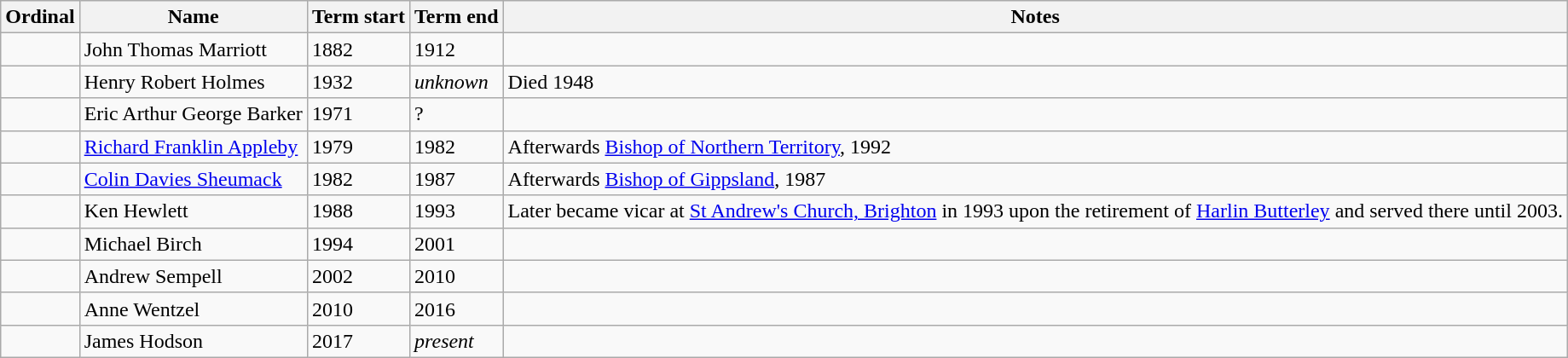<table class="wikitable sortable">
<tr>
<th>Ordinal</th>
<th>Name</th>
<th>Term start</th>
<th>Term end</th>
<th>Notes</th>
</tr>
<tr>
<td align=center></td>
<td>John Thomas Marriott</td>
<td>1882</td>
<td>1912</td>
<td></td>
</tr>
<tr>
<td align=center></td>
<td>Henry Robert Holmes</td>
<td>1932</td>
<td><em>unknown</em></td>
<td>Died 1948</td>
</tr>
<tr>
<td align=center></td>
<td>Eric Arthur George Barker</td>
<td>1971</td>
<td>?</td>
<td></td>
</tr>
<tr>
<td align=center></td>
<td><a href='#'>Richard Franklin Appleby</a></td>
<td>1979</td>
<td>1982</td>
<td>Afterwards <a href='#'>Bishop of Northern Territory</a>, 1992</td>
</tr>
<tr>
<td align=center></td>
<td><a href='#'>Colin Davies Sheumack</a></td>
<td>1982</td>
<td>1987</td>
<td>Afterwards <a href='#'>Bishop of Gippsland</a>, 1987</td>
</tr>
<tr>
<td align=center></td>
<td>Ken Hewlett</td>
<td>1988</td>
<td>1993</td>
<td>Later became vicar at <a href='#'>St Andrew's Church, Brighton</a> in 1993 upon the retirement of <a href='#'>Harlin Butterley</a> and served there until 2003.</td>
</tr>
<tr>
<td align=center></td>
<td>Michael Birch</td>
<td>1994</td>
<td>2001</td>
<td></td>
</tr>
<tr>
<td align=center></td>
<td>Andrew Sempell</td>
<td>2002</td>
<td>2010</td>
<td></td>
</tr>
<tr>
<td align=center></td>
<td>Anne Wentzel</td>
<td>2010</td>
<td>2016</td>
<td></td>
</tr>
<tr>
<td align=center></td>
<td>James Hodson</td>
<td>2017</td>
<td><em>present</em></td>
<td></td>
</tr>
</table>
